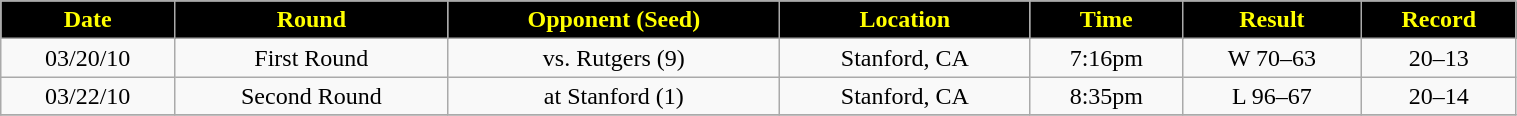<table class="wikitable" width="80%">
<tr align="center"  style=" background:black;color:yellow;">
<td><strong>Date</strong></td>
<td><strong>Round</strong></td>
<td><strong>Opponent (Seed)</strong></td>
<td><strong>Location</strong></td>
<td><strong>Time</strong></td>
<td><strong>Result</strong></td>
<td><strong>Record</strong></td>
</tr>
<tr align="center" bgcolor="">
<td>03/20/10</td>
<td>First Round</td>
<td>vs. Rutgers (9)</td>
<td>Stanford, CA</td>
<td>7:16pm</td>
<td>W 70–63</td>
<td>20–13</td>
</tr>
<tr align="center" bgcolor="">
<td>03/22/10</td>
<td>Second Round</td>
<td>at Stanford (1)</td>
<td>Stanford, CA</td>
<td>8:35pm</td>
<td>L 96–67</td>
<td>20–14</td>
</tr>
<tr align="center" bgcolor="">
</tr>
</table>
